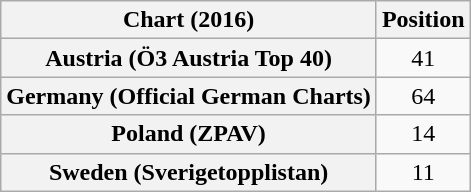<table class="wikitable plainrowheaders" style="text-align:center">
<tr>
<th scope="col">Chart (2016)</th>
<th scope="col">Position</th>
</tr>
<tr>
<th scope="row">Austria (Ö3 Austria Top 40)</th>
<td>41</td>
</tr>
<tr>
<th scope="row">Germany (Official German Charts)</th>
<td>64</td>
</tr>
<tr>
<th scope="row">Poland (ZPAV)</th>
<td>14</td>
</tr>
<tr>
<th scope="row">Sweden (Sverigetopplistan)</th>
<td>11</td>
</tr>
</table>
